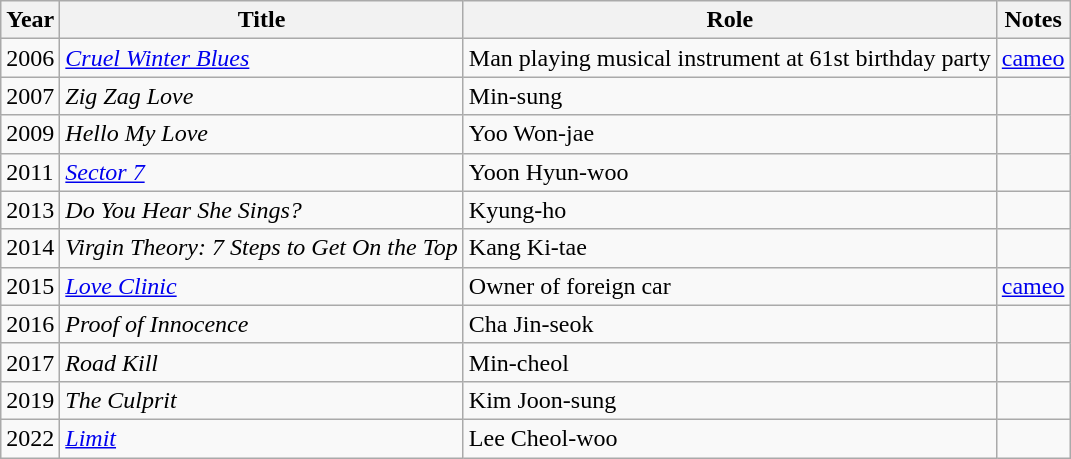<table class="wikitable">
<tr>
<th>Year</th>
<th>Title</th>
<th>Role</th>
<th>Notes</th>
</tr>
<tr>
<td>2006</td>
<td><em><a href='#'>Cruel Winter Blues</a></em></td>
<td>Man playing musical instrument at 61st birthday party</td>
<td><a href='#'>cameo</a></td>
</tr>
<tr>
<td>2007</td>
<td><em>Zig Zag Love</em></td>
<td>Min-sung</td>
<td></td>
</tr>
<tr>
<td>2009</td>
<td><em>Hello My Love</em></td>
<td>Yoo Won-jae</td>
<td></td>
</tr>
<tr>
<td>2011</td>
<td><em><a href='#'>Sector 7</a></em></td>
<td>Yoon Hyun-woo</td>
<td></td>
</tr>
<tr>
<td>2013</td>
<td><em>Do You Hear She Sings?</em></td>
<td>Kyung-ho</td>
<td></td>
</tr>
<tr>
<td>2014</td>
<td><em>Virgin Theory: 7 Steps to Get On the Top</em></td>
<td>Kang Ki-tae</td>
<td></td>
</tr>
<tr>
<td>2015</td>
<td><em><a href='#'>Love Clinic</a></em></td>
<td>Owner of foreign car</td>
<td><a href='#'>cameo</a></td>
</tr>
<tr>
<td>2016</td>
<td><em>Proof of Innocence</em></td>
<td>Cha Jin-seok</td>
<td></td>
</tr>
<tr>
<td>2017</td>
<td><em>Road Kill</em></td>
<td>Min-cheol</td>
<td></td>
</tr>
<tr>
<td>2019</td>
<td><em>The Culprit</em></td>
<td>Kim Joon-sung</td>
<td></td>
</tr>
<tr>
<td>2022</td>
<td><em><a href='#'>Limit</a></em></td>
<td>Lee Cheol-woo</td>
<td></td>
</tr>
</table>
